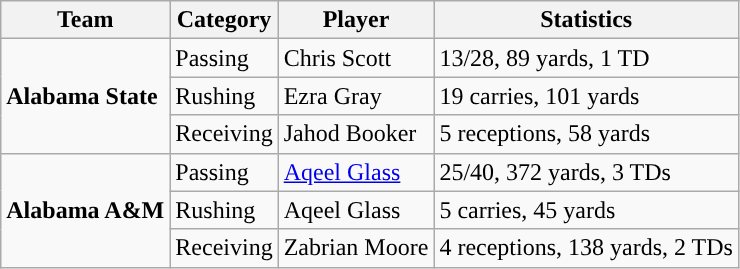<table class="wikitable" style="float: left;">
<tr>
<th>Team</th>
<th>Category</th>
<th>Player</th>
<th>Statistics</th>
</tr>
<tr>
<td rowspan=3><strong>Alabama State</strong></td>
<td>Passing</td>
<td>Chris Scott</td>
<td>13/28, 89 yards, 1 TD</td>
</tr>
<tr>
<td>Rushing</td>
<td>Ezra Gray</td>
<td>19 carries, 101 yards</td>
</tr>
<tr>
<td>Receiving</td>
<td>Jahod Booker</td>
<td>5 receptions, 58 yards</td>
</tr>
<tr>
<td rowspan=3><strong>Alabama A&M</strong></td>
<td>Passing</td>
<td><a href='#'>Aqeel Glass</a></td>
<td>25/40, 372 yards, 3 TDs</td>
</tr>
<tr>
<td>Rushing</td>
<td>Aqeel Glass</td>
<td>5 carries, 45 yards</td>
</tr>
<tr>
<td>Receiving</td>
<td>Zabrian Moore</td>
<td>4 receptions, 138 yards, 2 TDs</td>
</tr>
</table>
